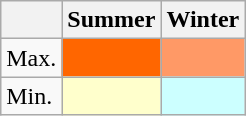<table class="wikitable" |>
<tr>
<th></th>
<th><strong>Summer</strong></th>
<th><strong>Winter</strong></th>
</tr>
<tr>
<td>Max.</td>
<td style="background:#f60; color:#000;"></td>
<td style="background:#f96; color:#000;"></td>
</tr>
<tr>
<td>Min.</td>
<td style="background:#ffc; color:#000;"></td>
<td style="background:#cff; color:#000;"></td>
</tr>
</table>
